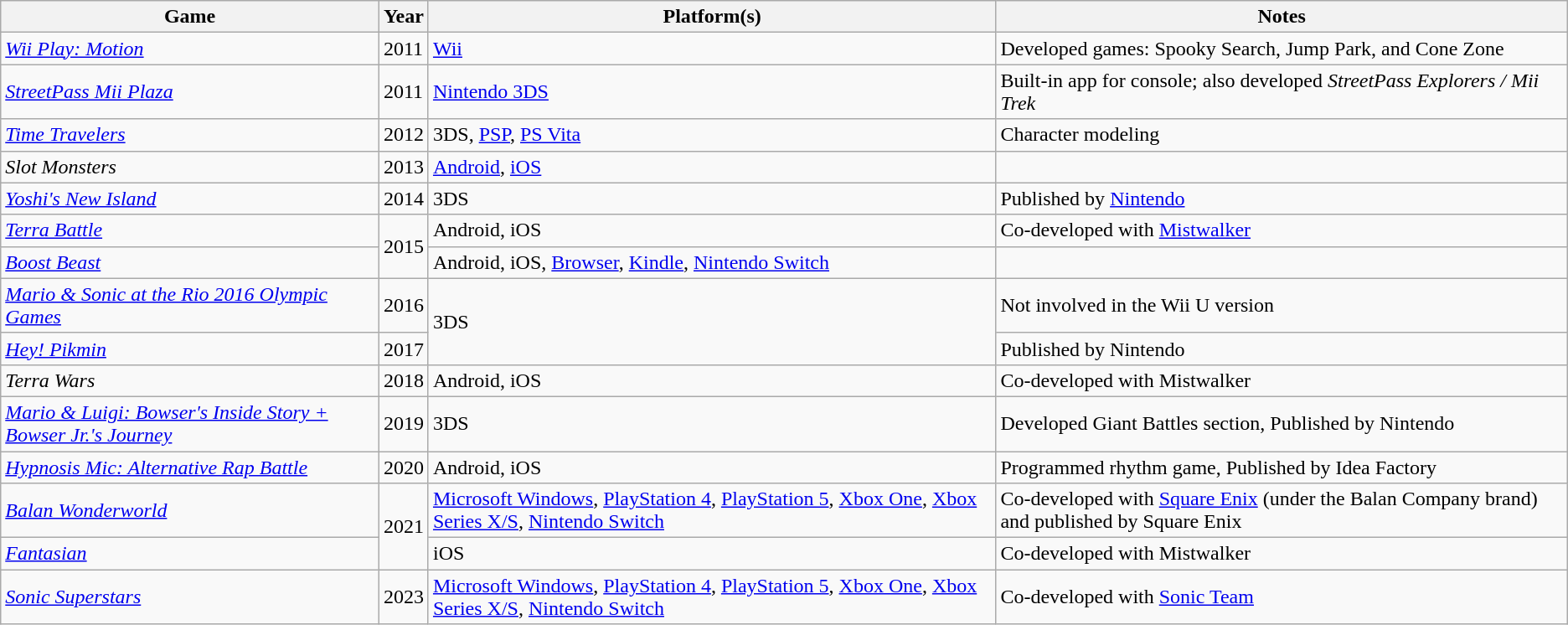<table class="wikitable">
<tr>
<th>Game</th>
<th>Year</th>
<th>Platform(s)</th>
<th>Notes</th>
</tr>
<tr>
<td><em><a href='#'>Wii Play: Motion</a></em></td>
<td>2011</td>
<td><a href='#'>Wii</a></td>
<td>Developed games: Spooky Search, Jump Park, and Cone Zone</td>
</tr>
<tr>
<td><em><a href='#'>StreetPass Mii Plaza</a></em></td>
<td>2011</td>
<td><a href='#'>Nintendo 3DS</a></td>
<td>Built-in app for console; also developed <em>StreetPass Explorers / Mii Trek</em></td>
</tr>
<tr>
<td><em><a href='#'>Time Travelers</a></em></td>
<td>2012</td>
<td>3DS, <a href='#'>PSP</a>, <a href='#'>PS Vita</a></td>
<td>Character modeling</td>
</tr>
<tr>
<td><em>Slot Monsters</em></td>
<td>2013</td>
<td><a href='#'>Android</a>, <a href='#'>iOS</a></td>
<td></td>
</tr>
<tr>
<td><em><a href='#'>Yoshi's New Island</a></em></td>
<td>2014</td>
<td>3DS</td>
<td>Published by <a href='#'>Nintendo</a></td>
</tr>
<tr>
<td><em><a href='#'>Terra Battle</a></em></td>
<td rowspan="2">2015</td>
<td>Android, iOS</td>
<td>Co-developed with <a href='#'>Mistwalker</a></td>
</tr>
<tr>
<td><em><a href='#'>Boost Beast</a></em></td>
<td>Android, iOS, <a href='#'>Browser</a>, <a href='#'>Kindle</a>, <a href='#'>Nintendo Switch</a></td>
<td></td>
</tr>
<tr>
<td><em><a href='#'>Mario & Sonic at the Rio 2016 Olympic Games</a></em></td>
<td>2016</td>
<td rowspan="2">3DS</td>
<td>Not involved in the Wii U version</td>
</tr>
<tr>
<td><em><a href='#'>Hey! Pikmin</a></em></td>
<td>2017</td>
<td>Published by Nintendo</td>
</tr>
<tr>
<td><em>Terra Wars</em></td>
<td>2018</td>
<td>Android, iOS</td>
<td>Co-developed with Mistwalker</td>
</tr>
<tr>
<td><em><a href='#'>Mario & Luigi: Bowser's Inside Story + Bowser Jr.'s Journey</a></em></td>
<td>2019</td>
<td>3DS</td>
<td>Developed Giant Battles section, Published by Nintendo</td>
</tr>
<tr>
<td><em><a href='#'>Hypnosis Mic: Alternative Rap Battle</a></em></td>
<td>2020</td>
<td>Android, iOS</td>
<td>Programmed rhythm game, Published by Idea Factory</td>
</tr>
<tr>
<td><em><a href='#'>Balan Wonderworld</a></em></td>
<td rowspan="2">2021</td>
<td><a href='#'>Microsoft Windows</a>, <a href='#'>PlayStation 4</a>, <a href='#'>PlayStation 5</a>, <a href='#'>Xbox One</a>, <a href='#'>Xbox Series X/S</a>, <a href='#'>Nintendo Switch</a></td>
<td>Co-developed with <a href='#'>Square Enix</a> (under the Balan Company brand) and published by Square Enix</td>
</tr>
<tr>
<td><em><a href='#'>Fantasian</a></em></td>
<td>iOS</td>
<td>Co-developed with Mistwalker</td>
</tr>
<tr>
<td><em><a href='#'>Sonic Superstars</a></em></td>
<td>2023</td>
<td><a href='#'>Microsoft Windows</a>, <a href='#'>PlayStation 4</a>, <a href='#'>PlayStation 5</a>, <a href='#'>Xbox One</a>, <a href='#'>Xbox Series X/S</a>, <a href='#'>Nintendo Switch</a></td>
<td>Co-developed with <a href='#'>Sonic Team</a></td>
</tr>
</table>
